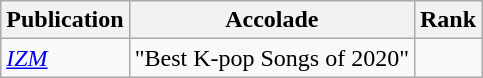<table class="wikitable">
<tr>
<th>Publication</th>
<th>Accolade</th>
<th>Rank</th>
</tr>
<tr>
<td><em><a href='#'>IZM</a></em></td>
<td>"Best K-pop Songs of 2020"</td>
<td></td>
</tr>
</table>
